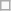<table class="wikitable" style="font-size:85%">
<tr>
<td></td>
</tr>
</table>
